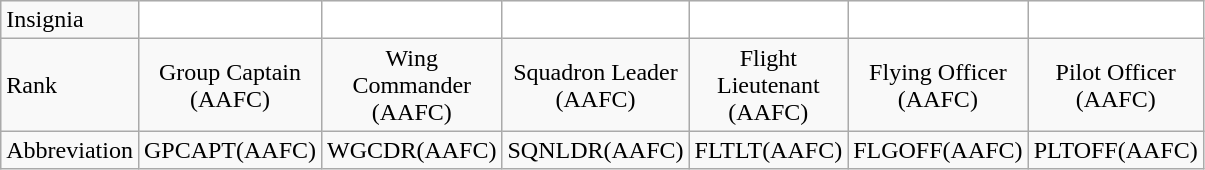<table class="wikitable">
<tr>
<td width="50" scope="col">Insignia</td>
<td align="center" width="50" style="background-color: #ffffff;"></td>
<td align="center" width="50" style="background-color: #ffffff;"></td>
<td align="center" width="50" style="background-color: #ffffff;"></td>
<td align="center" width="50" style="background-color: #ffffff;"></td>
<td align="center" width="50" style="background-color: #ffffff;"></td>
<td align="center" width="50" style="background-color: #ffffff;"></td>
</tr>
<tr>
<td scope="row">Rank</td>
<td align="center">Group Captain (AAFC)</td>
<td align="center">Wing Commander (AAFC)</td>
<td align="center">Squadron Leader (AAFC)</td>
<td align="center">Flight Lieutenant (AAFC)</td>
<td align="center">Flying Officer (AAFC)</td>
<td align="center">Pilot Officer (AAFC)</td>
</tr>
<tr>
<td scope="row">Abbreviation</td>
<td align="center">GPCAPT(AAFC)</td>
<td align="center">WGCDR(AAFC)</td>
<td align="center">SQNLDR(AAFC)</td>
<td align="center">FLTLT(AAFC)</td>
<td align="center">FLGOFF(AAFC)</td>
<td align="center">PLTOFF(AAFC)</td>
</tr>
</table>
